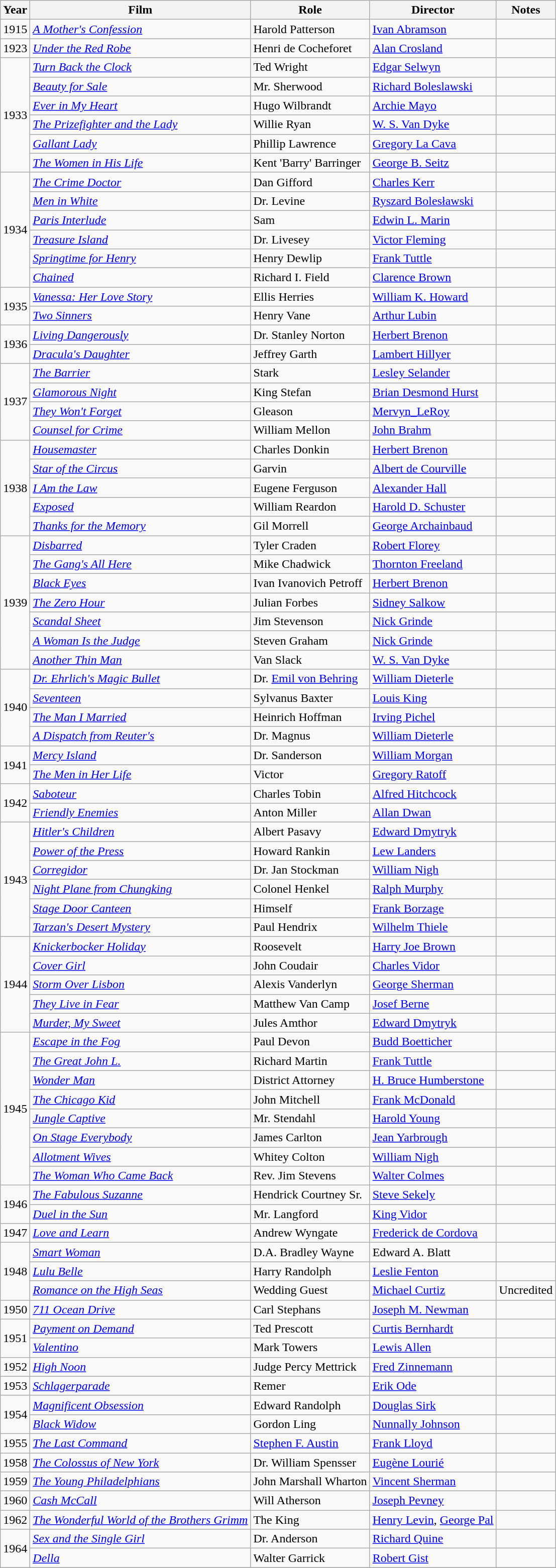<table class="wikitable sortable">
<tr>
<th>Year</th>
<th>Film</th>
<th>Role</th>
<th>Director</th>
<th class="unsortable">Notes</th>
</tr>
<tr>
<td>1915</td>
<td><em><a href='#'>A Mother's Confession</a></em></td>
<td>Harold Patterson</td>
<td><a href='#'>Ivan Abramson</a></td>
<td></td>
</tr>
<tr>
<td>1923</td>
<td><em><a href='#'>Under the Red Robe</a></em></td>
<td>Henri de Cocheforet</td>
<td><a href='#'>Alan Crosland</a></td>
<td></td>
</tr>
<tr>
<td rowspan="6">1933</td>
<td><em><a href='#'>Turn Back the Clock</a></em></td>
<td>Ted Wright</td>
<td><a href='#'>Edgar Selwyn</a></td>
<td></td>
</tr>
<tr>
<td><em><a href='#'>Beauty for Sale</a></em></td>
<td>Mr. Sherwood</td>
<td><a href='#'>Richard Boleslawski</a></td>
<td></td>
</tr>
<tr>
<td><em><a href='#'>Ever in My Heart</a></em></td>
<td>Hugo Wilbrandt</td>
<td><a href='#'>Archie Mayo</a></td>
<td></td>
</tr>
<tr>
<td><em><a href='#'>The Prizefighter and the Lady</a></em></td>
<td>Willie Ryan</td>
<td><a href='#'>W. S. Van Dyke</a></td>
<td></td>
</tr>
<tr>
<td><em><a href='#'>Gallant Lady</a></em></td>
<td>Phillip Lawrence</td>
<td><a href='#'>Gregory La Cava</a></td>
<td></td>
</tr>
<tr>
<td><em><a href='#'>The Women in His Life</a></em></td>
<td>Kent 'Barry' Barringer</td>
<td><a href='#'>George B. Seitz</a></td>
<td></td>
</tr>
<tr>
<td rowspan="6">1934</td>
<td><em><a href='#'>The Crime Doctor</a></em></td>
<td>Dan Gifford</td>
<td><a href='#'>Charles Kerr</a></td>
<td></td>
</tr>
<tr>
<td><em><a href='#'>Men in White</a></em></td>
<td>Dr. Levine</td>
<td><a href='#'>Ryszard Bolesławski</a></td>
<td></td>
</tr>
<tr>
<td><em><a href='#'>Paris Interlude</a></em></td>
<td>Sam</td>
<td><a href='#'>Edwin L. Marin</a></td>
<td></td>
</tr>
<tr>
<td><em><a href='#'>Treasure Island</a></em></td>
<td>Dr. Livesey</td>
<td><a href='#'>Victor Fleming</a></td>
<td></td>
</tr>
<tr>
<td><em><a href='#'>Springtime for Henry</a></em></td>
<td>Henry Dewlip</td>
<td><a href='#'>Frank Tuttle</a></td>
<td></td>
</tr>
<tr>
<td><em><a href='#'>Chained</a></em></td>
<td>Richard I. Field</td>
<td><a href='#'>Clarence Brown</a></td>
<td></td>
</tr>
<tr>
<td rowspan="2">1935</td>
<td><em><a href='#'>Vanessa: Her Love Story</a></em></td>
<td>Ellis Herries</td>
<td><a href='#'>William K. Howard</a></td>
<td></td>
</tr>
<tr>
<td><em><a href='#'>Two Sinners</a></em></td>
<td>Henry Vane</td>
<td><a href='#'>Arthur Lubin</a></td>
<td></td>
</tr>
<tr>
<td rowspan="2">1936</td>
<td><em><a href='#'>Living Dangerously</a></em></td>
<td>Dr. Stanley Norton</td>
<td><a href='#'>Herbert Brenon</a></td>
<td></td>
</tr>
<tr>
<td><em><a href='#'>Dracula's Daughter</a></em></td>
<td>Jeffrey Garth</td>
<td><a href='#'>Lambert Hillyer</a></td>
<td></td>
</tr>
<tr>
<td rowspan="4">1937</td>
<td><em><a href='#'>The Barrier</a></em></td>
<td>Stark</td>
<td><a href='#'>Lesley Selander</a></td>
<td></td>
</tr>
<tr>
<td><em><a href='#'>Glamorous Night</a></em></td>
<td>King Stefan</td>
<td><a href='#'>Brian Desmond Hurst</a></td>
<td></td>
</tr>
<tr>
<td><em><a href='#'>They Won't Forget</a></em></td>
<td>Gleason</td>
<td><a href='#'>Mervyn_LeRoy</a></td>
<td></td>
</tr>
<tr>
<td><em><a href='#'>Counsel for Crime</a></em></td>
<td>William Mellon</td>
<td><a href='#'>John Brahm</a></td>
<td></td>
</tr>
<tr>
<td rowspan="5">1938</td>
<td><em><a href='#'>Housemaster</a></em></td>
<td>Charles Donkin</td>
<td><a href='#'>Herbert Brenon</a></td>
<td></td>
</tr>
<tr>
<td><em><a href='#'>Star of the Circus</a></em></td>
<td>Garvin</td>
<td><a href='#'>Albert de Courville</a></td>
<td></td>
</tr>
<tr>
<td><em><a href='#'>I Am the Law</a></em></td>
<td>Eugene Ferguson</td>
<td><a href='#'>Alexander Hall</a></td>
<td></td>
</tr>
<tr>
<td><em><a href='#'>Exposed</a></em></td>
<td>William Reardon</td>
<td><a href='#'>Harold D. Schuster</a></td>
<td></td>
</tr>
<tr>
<td><em><a href='#'>Thanks for the Memory</a></em></td>
<td>Gil Morrell</td>
<td><a href='#'>George Archainbaud</a></td>
<td></td>
</tr>
<tr>
<td rowspan="7">1939</td>
<td><em><a href='#'>Disbarred</a></em></td>
<td>Tyler Craden</td>
<td><a href='#'>Robert Florey</a></td>
<td></td>
</tr>
<tr>
<td><em><a href='#'>The Gang's All Here</a></em></td>
<td>Mike Chadwick</td>
<td><a href='#'>Thornton Freeland</a></td>
<td></td>
</tr>
<tr>
<td><em><a href='#'>Black Eyes</a></em></td>
<td>Ivan Ivanovich Petroff</td>
<td><a href='#'>Herbert Brenon</a></td>
<td></td>
</tr>
<tr>
<td><em><a href='#'>The Zero Hour</a></em></td>
<td>Julian Forbes</td>
<td><a href='#'>Sidney Salkow</a></td>
<td></td>
</tr>
<tr>
<td><em><a href='#'>Scandal Sheet</a></em></td>
<td>Jim Stevenson</td>
<td><a href='#'>Nick Grinde</a></td>
<td></td>
</tr>
<tr>
<td><em><a href='#'>A Woman Is the Judge</a></em></td>
<td>Steven Graham</td>
<td><a href='#'>Nick Grinde</a></td>
<td></td>
</tr>
<tr>
<td><em><a href='#'>Another Thin Man</a></em></td>
<td>Van Slack</td>
<td><a href='#'>W. S. Van Dyke</a></td>
<td></td>
</tr>
<tr>
<td rowspan="4">1940</td>
<td><em><a href='#'>Dr. Ehrlich's Magic Bullet</a></em></td>
<td>Dr. <a href='#'>Emil von Behring</a></td>
<td><a href='#'>William Dieterle</a></td>
<td></td>
</tr>
<tr>
<td><em><a href='#'>Seventeen</a></em></td>
<td>Sylvanus Baxter</td>
<td><a href='#'>Louis King</a></td>
<td></td>
</tr>
<tr>
<td><em><a href='#'>The Man I Married</a></em></td>
<td>Heinrich Hoffman</td>
<td><a href='#'>Irving Pichel</a></td>
<td></td>
</tr>
<tr>
<td><em><a href='#'>A Dispatch from Reuter's</a></em></td>
<td>Dr. Magnus</td>
<td><a href='#'>William Dieterle</a></td>
<td></td>
</tr>
<tr>
<td rowspan="2">1941</td>
<td><em><a href='#'>Mercy Island</a></em></td>
<td>Dr. Sanderson</td>
<td><a href='#'>William Morgan</a></td>
<td></td>
</tr>
<tr>
<td><em><a href='#'>The Men in Her Life</a></em></td>
<td>Victor</td>
<td><a href='#'>Gregory Ratoff</a></td>
<td></td>
</tr>
<tr>
<td rowspan="2">1942</td>
<td><em><a href='#'>Saboteur</a></em></td>
<td>Charles Tobin</td>
<td><a href='#'>Alfred Hitchcock</a></td>
<td></td>
</tr>
<tr>
<td><em><a href='#'>Friendly Enemies</a></em></td>
<td>Anton Miller</td>
<td><a href='#'>Allan Dwan</a></td>
<td></td>
</tr>
<tr>
<td rowspan="6">1943</td>
<td><em><a href='#'>Hitler's Children</a></em></td>
<td>Albert Pasavy</td>
<td><a href='#'>Edward Dmytryk</a></td>
<td></td>
</tr>
<tr>
<td><em><a href='#'>Power of the Press</a></em></td>
<td>Howard Rankin</td>
<td><a href='#'>Lew Landers</a></td>
<td></td>
</tr>
<tr>
<td><em><a href='#'>Corregidor</a></em></td>
<td>Dr. Jan Stockman</td>
<td><a href='#'>William Nigh</a></td>
<td></td>
</tr>
<tr>
<td><em><a href='#'>Night Plane from Chungking</a></em></td>
<td>Colonel Henkel</td>
<td><a href='#'>Ralph Murphy</a></td>
<td></td>
</tr>
<tr>
<td><em><a href='#'>Stage Door Canteen</a></em></td>
<td>Himself</td>
<td><a href='#'>Frank Borzage</a></td>
<td></td>
</tr>
<tr>
<td><em><a href='#'>Tarzan's Desert Mystery</a></em></td>
<td>Paul Hendrix</td>
<td><a href='#'>Wilhelm Thiele</a></td>
<td></td>
</tr>
<tr>
<td rowspan="5">1944</td>
<td><em><a href='#'>Knickerbocker Holiday</a></em></td>
<td>Roosevelt</td>
<td><a href='#'>Harry Joe Brown</a></td>
<td></td>
</tr>
<tr>
<td><em><a href='#'>Cover Girl</a></em></td>
<td>John Coudair</td>
<td><a href='#'>Charles Vidor</a></td>
<td></td>
</tr>
<tr>
<td><em><a href='#'>Storm Over Lisbon</a></em></td>
<td>Alexis Vanderlyn</td>
<td><a href='#'>George Sherman</a></td>
<td></td>
</tr>
<tr>
<td><em><a href='#'>They Live in Fear</a></em></td>
<td>Matthew Van Camp</td>
<td><a href='#'>Josef Berne</a></td>
<td></td>
</tr>
<tr>
<td><em><a href='#'>Murder, My Sweet</a></em></td>
<td>Jules Amthor</td>
<td><a href='#'>Edward Dmytryk</a></td>
<td></td>
</tr>
<tr>
<td rowspan="8">1945</td>
<td><em><a href='#'>Escape in the Fog</a></em></td>
<td>Paul Devon</td>
<td><a href='#'>Budd Boetticher</a></td>
<td></td>
</tr>
<tr>
<td><em><a href='#'>The Great John L.</a></em></td>
<td>Richard Martin</td>
<td><a href='#'>Frank Tuttle</a></td>
<td></td>
</tr>
<tr>
<td><em><a href='#'>Wonder Man</a></em></td>
<td>District Attorney</td>
<td><a href='#'>H. Bruce Humberstone</a></td>
<td></td>
</tr>
<tr>
<td><em><a href='#'>The Chicago Kid</a></em></td>
<td>John Mitchell</td>
<td><a href='#'>Frank McDonald</a></td>
<td></td>
</tr>
<tr>
<td><em><a href='#'>Jungle Captive</a></em></td>
<td>Mr. Stendahl</td>
<td><a href='#'>Harold Young</a></td>
<td></td>
</tr>
<tr>
<td><em><a href='#'>On Stage Everybody</a></em></td>
<td>James Carlton</td>
<td><a href='#'>Jean Yarbrough</a></td>
<td></td>
</tr>
<tr>
<td><em><a href='#'>Allotment Wives</a></em></td>
<td>Whitey Colton</td>
<td><a href='#'>William Nigh</a></td>
<td></td>
</tr>
<tr>
<td><em><a href='#'>The Woman Who Came Back</a></em></td>
<td>Rev. Jim Stevens</td>
<td><a href='#'>Walter Colmes</a></td>
<td></td>
</tr>
<tr>
<td rowspan="2">1946</td>
<td><em><a href='#'>The Fabulous Suzanne</a></em></td>
<td>Hendrick Courtney Sr.</td>
<td><a href='#'>Steve Sekely</a></td>
<td></td>
</tr>
<tr>
<td><em><a href='#'>Duel in the Sun</a></em></td>
<td>Mr. Langford</td>
<td><a href='#'>King Vidor</a></td>
<td></td>
</tr>
<tr>
<td>1947</td>
<td><em><a href='#'>Love and Learn</a></em></td>
<td>Andrew Wyngate</td>
<td><a href='#'>Frederick de Cordova</a></td>
<td></td>
</tr>
<tr>
<td rowspan="3">1948</td>
<td><em><a href='#'>Smart Woman</a></em></td>
<td>D.A. Bradley Wayne</td>
<td>Edward A. Blatt</td>
<td></td>
</tr>
<tr>
<td><em><a href='#'>Lulu Belle</a></em></td>
<td>Harry Randolph</td>
<td><a href='#'>Leslie Fenton</a></td>
<td></td>
</tr>
<tr>
<td><em><a href='#'>Romance on the High Seas</a></em></td>
<td>Wedding Guest</td>
<td><a href='#'>Michael Curtiz</a></td>
<td>Uncredited</td>
</tr>
<tr>
<td>1950</td>
<td><em><a href='#'>711 Ocean Drive</a></em></td>
<td>Carl Stephans</td>
<td><a href='#'>Joseph M. Newman</a></td>
<td></td>
</tr>
<tr>
<td rowspan="2">1951</td>
<td><em><a href='#'>Payment on Demand</a></em></td>
<td>Ted Prescott</td>
<td><a href='#'>Curtis Bernhardt</a></td>
<td></td>
</tr>
<tr>
<td><em><a href='#'>Valentino</a></em></td>
<td>Mark Towers</td>
<td><a href='#'>Lewis Allen</a></td>
<td></td>
</tr>
<tr>
<td>1952</td>
<td><em><a href='#'>High Noon</a></em></td>
<td>Judge Percy Mettrick</td>
<td><a href='#'>Fred Zinnemann</a></td>
<td></td>
</tr>
<tr>
<td>1953</td>
<td><em><a href='#'>Schlagerparade</a></em></td>
<td>Remer</td>
<td><a href='#'>Erik Ode</a></td>
<td></td>
</tr>
<tr>
<td rowspan="2">1954</td>
<td><em><a href='#'>Magnificent Obsession</a></em></td>
<td>Edward Randolph</td>
<td><a href='#'>Douglas Sirk</a></td>
<td></td>
</tr>
<tr>
<td><em><a href='#'>Black Widow</a></em></td>
<td>Gordon Ling</td>
<td><a href='#'>Nunnally Johnson</a></td>
<td></td>
</tr>
<tr>
<td>1955</td>
<td><em><a href='#'>The Last Command</a></em></td>
<td><a href='#'>Stephen F. Austin</a></td>
<td><a href='#'>Frank Lloyd</a></td>
<td></td>
</tr>
<tr>
<td>1958</td>
<td><em><a href='#'>The Colossus of New York</a></em></td>
<td>Dr. William Spensser</td>
<td><a href='#'>Eugène Lourié</a></td>
<td></td>
</tr>
<tr>
<td>1959</td>
<td><em><a href='#'>The Young Philadelphians</a></em></td>
<td>John Marshall Wharton</td>
<td><a href='#'>Vincent Sherman</a></td>
<td></td>
</tr>
<tr>
<td>1960</td>
<td><em><a href='#'>Cash McCall</a></em></td>
<td>Will Atherson</td>
<td><a href='#'>Joseph Pevney</a></td>
<td></td>
</tr>
<tr>
<td>1962</td>
<td><em><a href='#'>The Wonderful World of the Brothers Grimm</a></em></td>
<td>The King</td>
<td><a href='#'>Henry Levin</a>, <a href='#'>George Pal</a></td>
<td></td>
</tr>
<tr>
<td rowspan="2">1964</td>
<td><em><a href='#'>Sex and the Single Girl</a></em></td>
<td>Dr. Anderson</td>
<td><a href='#'>Richard Quine</a></td>
<td></td>
</tr>
<tr>
<td><em><a href='#'>Della</a></em></td>
<td>Walter Garrick</td>
<td><a href='#'>Robert Gist</a></td>
<td></td>
</tr>
<tr>
</tr>
</table>
